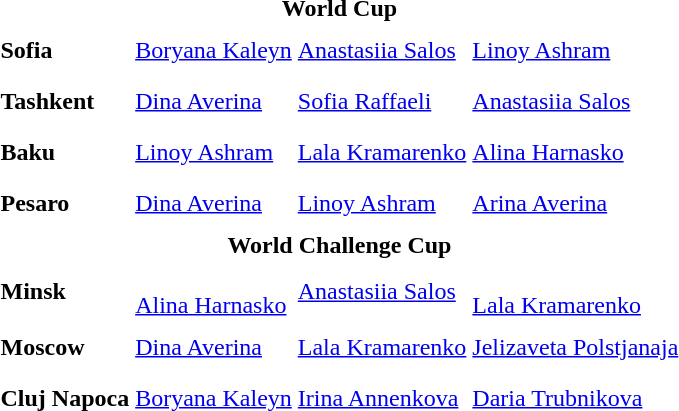<table>
<tr>
<td colspan="4" style="text-align:center;"><strong>World Cup</strong></td>
</tr>
<tr>
<th scope=row style="text-align:left">Sofia</th>
<td style="height:30px;"> <a href='#'>Boryana Kaleyn</a></td>
<td style="height:30px;"> <a href='#'>Anastasiia Salos</a></td>
<td style="height:30px;"> <a href='#'>Linoy Ashram</a></td>
</tr>
<tr>
<th scope=row style="text-align:left">Tashkent</th>
<td style="height:30px;"> <a href='#'>Dina Averina</a></td>
<td style="height:30px;"> <a href='#'>Sofia Raffaeli</a></td>
<td style="height:30px;"> <a href='#'>Anastasiia Salos</a></td>
</tr>
<tr>
<th scope=row style="text-align:left">Baku</th>
<td style="height:30px;"> <a href='#'>Linoy Ashram</a></td>
<td style="height:30px;"> <a href='#'>Lala Kramarenko</a></td>
<td style="height:30px;"> <a href='#'>Alina Harnasko</a></td>
</tr>
<tr>
<th scope=row style="text-align:left">Pesaro</th>
<td style="height:30px;"> <a href='#'>Dina Averina</a></td>
<td style="height:30px;"> <a href='#'>Linoy Ashram</a></td>
<td style="height:30px;"> <a href='#'>Arina Averina</a></td>
</tr>
<tr>
<td colspan="4" style="text-align:center;"><strong>World Challenge Cup</strong></td>
</tr>
<tr>
<th scope=row style="text-align:left">Minsk</th>
<td style="height:30px;"><br> <a href='#'>Alina Harnasko</a></td>
<td style="height:30px;"> <a href='#'>Anastasiia Salos</a></td>
<td style="height:30px;"><br> <a href='#'>Lala Kramarenko</a></td>
</tr>
<tr>
<th scope=row style="text-align:left">Moscow</th>
<td style="height:30px;"> <a href='#'>Dina Averina</a></td>
<td style="height:30px;"> <a href='#'>Lala Kramarenko</a></td>
<td style="height:30px;"> <a href='#'>Jelizaveta Polstjanaja</a></td>
</tr>
<tr>
<th scope=row style="text-align:left">Cluj Napoca</th>
<td style="height:30px;"> <a href='#'>Boryana Kaleyn</a></td>
<td style="height:30px;"> <a href='#'>Irina Annenkova</a></td>
<td style="height:30px;"> <a href='#'>Daria Trubnikova</a></td>
</tr>
<tr>
</tr>
</table>
